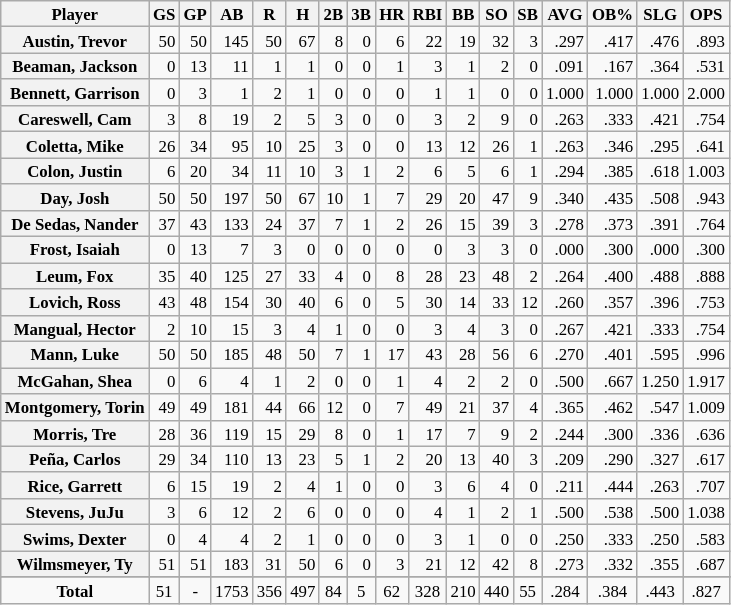<table class="wikitable sortable" style="font-size:70%;">
<tr>
<th scope="col" style=>Player</th>
<th scope="col" style=>GS</th>
<th scope="col" style=>GP</th>
<th scope="col" style=>AB</th>
<th scope="col" style=>R</th>
<th scope="col" style=>H</th>
<th scope="col" style=>2B</th>
<th scope="col" style=>3B</th>
<th scope="col" style=>HR</th>
<th scope="col" style=>RBI</th>
<th scope="col" style=>BB</th>
<th scope="col" style=>SO</th>
<th scope="col" style=>SB</th>
<th scope="col" style=>AVG</th>
<th scope="col" style=>OB%</th>
<th scope="col" style=>SLG</th>
<th scope="col" style=>OPS</th>
</tr>
<tr>
<th style=white-space:nowrap>Austin, Trevor</th>
<td style="text-align:right;">50</td>
<td style="text-align:right;">50</td>
<td style="text-align:right;">145</td>
<td style="text-align:right;">50</td>
<td style="text-align:right;">67</td>
<td style="text-align:right;">8</td>
<td style="text-align:right;">0</td>
<td style="text-align:right;">6</td>
<td style="text-align:right;">22</td>
<td style="text-align:right;">19</td>
<td style="text-align:right;">32</td>
<td style="text-align:right;">3</td>
<td style="text-align:right;">.297</td>
<td style="text-align:right;">.417</td>
<td style="text-align:right;">.476</td>
<td style="text-align:right;">.893</td>
</tr>
<tr>
<th style=white-space:nowrap>Beaman, Jackson</th>
<td style="text-align:right;">0</td>
<td style="text-align:right;">13</td>
<td style="text-align:right;">11</td>
<td style="text-align:right;">1</td>
<td style="text-align:right;">1</td>
<td style="text-align:right;">0</td>
<td style="text-align:right;">0</td>
<td style="text-align:right;">1</td>
<td style="text-align:right;">3</td>
<td style="text-align:right;">1</td>
<td style="text-align:right;">2</td>
<td style="text-align:right;">0</td>
<td style="text-align:right;">.091</td>
<td style="text-align:right;">.167</td>
<td style="text-align:right;">.364</td>
<td style="text-align:right;">.531</td>
</tr>
<tr>
<th style=white-space:nowrap>Bennett, Garrison</th>
<td style="text-align:right;">0</td>
<td style="text-align:right;">3</td>
<td style="text-align:right;">1</td>
<td style="text-align:right;">2</td>
<td style="text-align:right;">1</td>
<td style="text-align:right;">0</td>
<td style="text-align:right;">0</td>
<td style="text-align:right;">0</td>
<td style="text-align:right;">1</td>
<td style="text-align:right;">1</td>
<td style="text-align:right;">0</td>
<td style="text-align:right;">0</td>
<td style="text-align:right;">1.000</td>
<td style="text-align:right;">1.000</td>
<td style="text-align:right;">1.000</td>
<td style="text-align:right;">2.000</td>
</tr>
<tr>
<th style=white-space:nowrap>Careswell, Cam</th>
<td style="text-align:right;">3</td>
<td style="text-align:right;">8</td>
<td style="text-align:right;">19</td>
<td style="text-align:right;">2</td>
<td style="text-align:right;">5</td>
<td style="text-align:right;">3</td>
<td style="text-align:right;">0</td>
<td style="text-align:right;">0</td>
<td style="text-align:right;">3</td>
<td style="text-align:right;">2</td>
<td style="text-align:right;">9</td>
<td style="text-align:right;">0</td>
<td style="text-align:right;">.263</td>
<td style="text-align:right;">.333</td>
<td style="text-align:right;">.421</td>
<td style="text-align:right;">.754</td>
</tr>
<tr>
<th style=white-space:nowrap>Coletta, Mike</th>
<td style="text-align:right;">26</td>
<td style="text-align:right;">34</td>
<td style="text-align:right;">95</td>
<td style="text-align:right;">10</td>
<td style="text-align:right;">25</td>
<td style="text-align:right;">3</td>
<td style="text-align:right;">0</td>
<td style="text-align:right;">0</td>
<td style="text-align:right;">13</td>
<td style="text-align:right;">12</td>
<td style="text-align:right;">26</td>
<td style="text-align:right;">1</td>
<td style="text-align:right;">.263</td>
<td style="text-align:right;">.346</td>
<td style="text-align:right;">.295</td>
<td style="text-align:right;">.641</td>
</tr>
<tr>
<th style=white-space:nowrap>Colon, Justin</th>
<td style="text-align:right;">6</td>
<td style="text-align:right;">20</td>
<td style="text-align:right;">34</td>
<td style="text-align:right;">11</td>
<td style="text-align:right;">10</td>
<td style="text-align:right;">3</td>
<td style="text-align:right;">1</td>
<td style="text-align:right;">2</td>
<td style="text-align:right;">6</td>
<td style="text-align:right;">5</td>
<td style="text-align:right;">6</td>
<td style="text-align:right;">1</td>
<td style="text-align:right;">.294</td>
<td style="text-align:right;">.385</td>
<td style="text-align:right;">.618</td>
<td style="text-align:right;">1.003</td>
</tr>
<tr>
<th style=white-space:nowrap>Day, Josh</th>
<td style="text-align:right;">50</td>
<td style="text-align:right;">50</td>
<td style="text-align:right;">197</td>
<td style="text-align:right;">50</td>
<td style="text-align:right;">67</td>
<td style="text-align:right;">10</td>
<td style="text-align:right;">1</td>
<td style="text-align:right;">7</td>
<td style="text-align:right;">29</td>
<td style="text-align:right;">20</td>
<td style="text-align:right;">47</td>
<td style="text-align:right;">9</td>
<td style="text-align:right;">.340</td>
<td style="text-align:right;">.435</td>
<td style="text-align:right;">.508</td>
<td style="text-align:right;">.943</td>
</tr>
<tr>
<th style=white-space:nowrap>De Sedas, Nander</th>
<td style="text-align:right;">37</td>
<td style="text-align:right;">43</td>
<td style="text-align:right;">133</td>
<td style="text-align:right;">24</td>
<td style="text-align:right;">37</td>
<td style="text-align:right;">7</td>
<td style="text-align:right;">1</td>
<td style="text-align:right;">2</td>
<td style="text-align:right;">26</td>
<td style="text-align:right;">15</td>
<td style="text-align:right;">39</td>
<td style="text-align:right;">3</td>
<td style="text-align:right;">.278</td>
<td style="text-align:right;">.373</td>
<td style="text-align:right;">.391</td>
<td style="text-align:right;">.764</td>
</tr>
<tr>
<th style=white-space:nowrap>Frost, Isaiah</th>
<td style="text-align:right;">0</td>
<td style="text-align:right;">13</td>
<td style="text-align:right;">7</td>
<td style="text-align:right;">3</td>
<td style="text-align:right;">0</td>
<td style="text-align:right;">0</td>
<td style="text-align:right;">0</td>
<td style="text-align:right;">0</td>
<td style="text-align:right;">0</td>
<td style="text-align:right;">3</td>
<td style="text-align:right;">3</td>
<td style="text-align:right;">0</td>
<td style="text-align:right;">.000</td>
<td style="text-align:right;">.300</td>
<td style="text-align:right;">.000</td>
<td style="text-align:right;">.300</td>
</tr>
<tr>
<th style=white-space:nowrap>Leum, Fox</th>
<td style="text-align:right;">35</td>
<td style="text-align:right;">40</td>
<td style="text-align:right;">125</td>
<td style="text-align:right;">27</td>
<td style="text-align:right;">33</td>
<td style="text-align:right;">4</td>
<td style="text-align:right;">0</td>
<td style="text-align:right;">8</td>
<td style="text-align:right;">28</td>
<td style="text-align:right;">23</td>
<td style="text-align:right;">48</td>
<td style="text-align:right;">2</td>
<td style="text-align:right;">.264</td>
<td style="text-align:right;">.400</td>
<td style="text-align:right;">.488</td>
<td style="text-align:right;">.888</td>
</tr>
<tr>
<th style=white-space:nowrap>Lovich, Ross</th>
<td style="text-align:right;">43</td>
<td style="text-align:right;">48</td>
<td style="text-align:right;">154</td>
<td style="text-align:right;">30</td>
<td style="text-align:right;">40</td>
<td style="text-align:right;">6</td>
<td style="text-align:right;">0</td>
<td style="text-align:right;">5</td>
<td style="text-align:right;">30</td>
<td style="text-align:right;">14</td>
<td style="text-align:right;">33</td>
<td style="text-align:right;">12</td>
<td style="text-align:right;">.260</td>
<td style="text-align:right;">.357</td>
<td style="text-align:right;">.396</td>
<td style="text-align:right;">.753</td>
</tr>
<tr>
<th style=white-space:nowrap>Mangual, Hector</th>
<td style="text-align:right;">2</td>
<td style="text-align:right;">10</td>
<td style="text-align:right;">15</td>
<td style="text-align:right;">3</td>
<td style="text-align:right;">4</td>
<td style="text-align:right;">1</td>
<td style="text-align:right;">0</td>
<td style="text-align:right;">0</td>
<td style="text-align:right;">3</td>
<td style="text-align:right;">4</td>
<td style="text-align:right;">3</td>
<td style="text-align:right;">0</td>
<td style="text-align:right;">.267</td>
<td style="text-align:right;">.421</td>
<td style="text-align:right;">.333</td>
<td style="text-align:right;">.754</td>
</tr>
<tr>
<th style=white-space:nowrap>Mann, Luke</th>
<td style="text-align:right;">50</td>
<td style="text-align:right;">50</td>
<td style="text-align:right;">185</td>
<td style="text-align:right;">48</td>
<td style="text-align:right;">50</td>
<td style="text-align:right;">7</td>
<td style="text-align:right;">1</td>
<td style="text-align:right;">17</td>
<td style="text-align:right;">43</td>
<td style="text-align:right;">28</td>
<td style="text-align:right;">56</td>
<td style="text-align:right;">6</td>
<td style="text-align:right;">.270</td>
<td style="text-align:right;">.401</td>
<td style="text-align:right;">.595</td>
<td style="text-align:right;">.996</td>
</tr>
<tr>
<th style=white-space:nowrap>McGahan, Shea</th>
<td style="text-align:right;">0</td>
<td style="text-align:right;">6</td>
<td style="text-align:right;">4</td>
<td style="text-align:right;">1</td>
<td style="text-align:right;">2</td>
<td style="text-align:right;">0</td>
<td style="text-align:right;">0</td>
<td style="text-align:right;">1</td>
<td style="text-align:right;">4</td>
<td style="text-align:right;">2</td>
<td style="text-align:right;">2</td>
<td style="text-align:right;">0</td>
<td style="text-align:right;">.500</td>
<td style="text-align:right;">.667</td>
<td style="text-align:right;">1.250</td>
<td style="text-align:right;">1.917</td>
</tr>
<tr>
<th style=white-space:nowrap>Montgomery, Torin</th>
<td style="text-align:right;">49</td>
<td style="text-align:right;">49</td>
<td style="text-align:right;">181</td>
<td style="text-align:right;">44</td>
<td style="text-align:right;">66</td>
<td style="text-align:right;">12</td>
<td style="text-align:right;">0</td>
<td style="text-align:right;">7</td>
<td style="text-align:right;">49</td>
<td style="text-align:right;">21</td>
<td style="text-align:right;">37</td>
<td style="text-align:right;">4</td>
<td style="text-align:right;">.365</td>
<td style="text-align:right;">.462</td>
<td style="text-align:right;">.547</td>
<td style="text-align:right;">1.009</td>
</tr>
<tr>
<th style=white-space:nowrap>Morris, Tre</th>
<td style="text-align:right;">28</td>
<td style="text-align:right;">36</td>
<td style="text-align:right;">119</td>
<td style="text-align:right;">15</td>
<td style="text-align:right;">29</td>
<td style="text-align:right;">8</td>
<td style="text-align:right;">0</td>
<td style="text-align:right;">1</td>
<td style="text-align:right;">17</td>
<td style="text-align:right;">7</td>
<td style="text-align:right;">9</td>
<td style="text-align:right;">2</td>
<td style="text-align:right;">.244</td>
<td style="text-align:right;">.300</td>
<td style="text-align:right;">.336</td>
<td style="text-align:right;">.636</td>
</tr>
<tr>
<th style=white-space:nowrap>Peña, Carlos</th>
<td style="text-align:right;">29</td>
<td style="text-align:right;">34</td>
<td style="text-align:right;">110</td>
<td style="text-align:right;">13</td>
<td style="text-align:right;">23</td>
<td style="text-align:right;">5</td>
<td style="text-align:right;">1</td>
<td style="text-align:right;">2</td>
<td style="text-align:right;">20</td>
<td style="text-align:right;">13</td>
<td style="text-align:right;">40</td>
<td style="text-align:right;">3</td>
<td style="text-align:right;">.209</td>
<td style="text-align:right;">.290</td>
<td style="text-align:right;">.327</td>
<td style="text-align:right;">.617</td>
</tr>
<tr>
<th style=white-space:nowrap>Rice, Garrett</th>
<td style="text-align:right;">6</td>
<td style="text-align:right;">15</td>
<td style="text-align:right;">19</td>
<td style="text-align:right;">2</td>
<td style="text-align:right;">4</td>
<td style="text-align:right;">1</td>
<td style="text-align:right;">0</td>
<td style="text-align:right;">0</td>
<td style="text-align:right;">3</td>
<td style="text-align:right;">6</td>
<td style="text-align:right;">4</td>
<td style="text-align:right;">0</td>
<td style="text-align:right;">.211</td>
<td style="text-align:right;">.444</td>
<td style="text-align:right;">.263</td>
<td style="text-align:right;">.707</td>
</tr>
<tr>
<th style=white-space:nowrap>Stevens, JuJu</th>
<td style="text-align:right;">3</td>
<td style="text-align:right;">6</td>
<td style="text-align:right;">12</td>
<td style="text-align:right;">2</td>
<td style="text-align:right;">6</td>
<td style="text-align:right;">0</td>
<td style="text-align:right;">0</td>
<td style="text-align:right;">0</td>
<td style="text-align:right;">4</td>
<td style="text-align:right;">1</td>
<td style="text-align:right;">2</td>
<td style="text-align:right;">1</td>
<td style="text-align:right;">.500</td>
<td style="text-align:right;">.538</td>
<td style="text-align:right;">.500</td>
<td style="text-align:right;">1.038</td>
</tr>
<tr>
<th style=white-space:nowrap>Swims, Dexter</th>
<td style="text-align:right;">0</td>
<td style="text-align:right;">4</td>
<td style="text-align:right;">4</td>
<td style="text-align:right;">2</td>
<td style="text-align:right;">1</td>
<td style="text-align:right;">0</td>
<td style="text-align:right;">0</td>
<td style="text-align:right;">0</td>
<td style="text-align:right;">3</td>
<td style="text-align:right;">1</td>
<td style="text-align:right;">0</td>
<td style="text-align:right;">0</td>
<td style="text-align:right;">.250</td>
<td style="text-align:right;">.333</td>
<td style="text-align:right;">.250</td>
<td style="text-align:right;">.583</td>
</tr>
<tr>
<th style=white-space:nowrap>Wilmsmeyer, Ty</th>
<td style="text-align:right;">51</td>
<td style="text-align:right;">51</td>
<td style="text-align:right;">183</td>
<td style="text-align:right;">31</td>
<td style="text-align:right;">50</td>
<td style="text-align:right;">6</td>
<td style="text-align:right;">0</td>
<td style="text-align:right;">3</td>
<td style="text-align:right;">21</td>
<td style="text-align:right;">12</td>
<td style="text-align:right;">42</td>
<td style="text-align:right;">8</td>
<td style="text-align:right;">.273</td>
<td style="text-align:right;">.332</td>
<td style="text-align:right;">.355</td>
<td style="text-align:right;">.687</td>
</tr>
<tr>
</tr>
<tr class="sortbottom" style=>
<td align="center" style=><strong>Total</strong></td>
<td align="center" style=>51</td>
<td align="center" style=>-</td>
<td align="center" style=>1753</td>
<td align="center" style=>356</td>
<td align="center" style=>497</td>
<td align="center" style=>84</td>
<td align="center" style=>5</td>
<td align="center" style=>62</td>
<td align="center" style=>328</td>
<td align="center" style=>210</td>
<td align="center" style=>440</td>
<td align="center" style=>55</td>
<td align="center" style=>.284</td>
<td align="center" style=>.384</td>
<td align="center" style=>.443</td>
<td align="center" style=>.827</td>
</tr>
</table>
